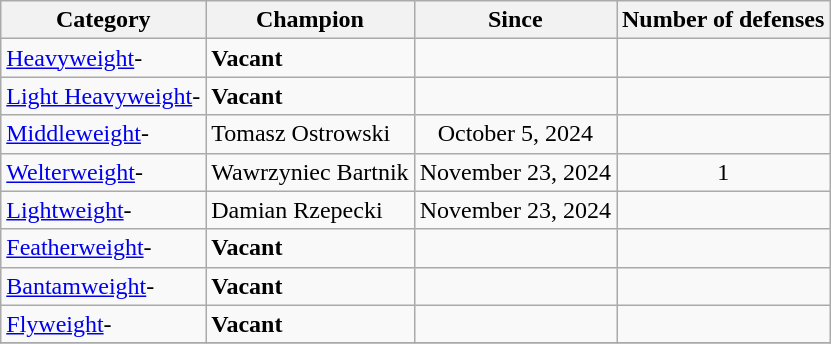<table class="wikitable">
<tr>
<th>Category</th>
<th>Champion</th>
<th>Since</th>
<th>Number of defenses</th>
</tr>
<tr>
<td><a href='#'>Heavyweight</a>-</td>
<td> <strong>Vacant</strong></td>
<td></td>
<td></td>
</tr>
<tr>
<td><a href='#'>Light Heavyweight</a>-</td>
<td> <strong>Vacant</strong></td>
<td></td>
<td></td>
</tr>
<tr>
<td><a href='#'>Middleweight</a>-</td>
<td> Tomasz Ostrowski</td>
<td align=center>October 5, 2024<br></td>
<td></td>
</tr>
<tr>
<td><a href='#'>Welterweight</a>-</td>
<td> Wawrzyniec Bartnik</td>
<td align=center>November 23, 2024<br></td>
<td align=center>1</td>
</tr>
<tr>
<td><a href='#'>Lightweight</a>-</td>
<td> Damian Rzepecki</td>
<td align=center>November 23, 2024<br></td>
<td></td>
</tr>
<tr>
<td><a href='#'>Featherweight</a>-</td>
<td> <strong>Vacant</strong></td>
<td></td>
<td></td>
</tr>
<tr>
<td><a href='#'>Bantamweight</a>-</td>
<td> <strong>Vacant</strong></td>
<td></td>
<td></td>
</tr>
<tr>
<td><a href='#'>Flyweight</a>-</td>
<td> <strong>Vacant</strong></td>
<td align="center"></td>
<td></td>
</tr>
<tr>
</tr>
</table>
